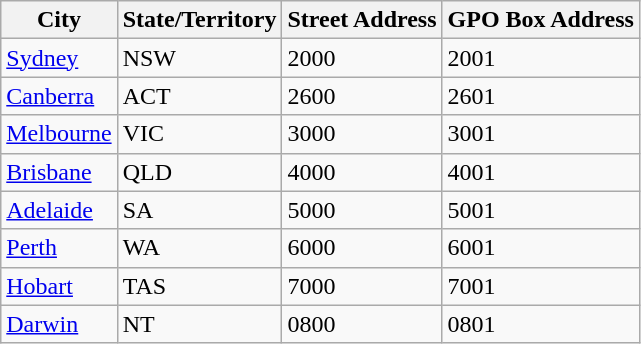<table class="wikitable">
<tr>
<th>City</th>
<th>State/Territory</th>
<th>Street Address</th>
<th>GPO Box Address</th>
</tr>
<tr>
<td><a href='#'>Sydney</a></td>
<td>NSW</td>
<td>2000</td>
<td>2001</td>
</tr>
<tr>
<td><a href='#'>Canberra</a></td>
<td>ACT</td>
<td>2600</td>
<td>2601</td>
</tr>
<tr>
<td><a href='#'>Melbourne</a></td>
<td>VIC</td>
<td>3000</td>
<td>3001</td>
</tr>
<tr>
<td><a href='#'>Brisbane</a></td>
<td>QLD</td>
<td>4000</td>
<td>4001</td>
</tr>
<tr>
<td><a href='#'>Adelaide</a></td>
<td>SA</td>
<td>5000</td>
<td>5001</td>
</tr>
<tr>
<td><a href='#'>Perth</a></td>
<td>WA</td>
<td>6000</td>
<td>6001</td>
</tr>
<tr>
<td><a href='#'>Hobart</a></td>
<td>TAS</td>
<td>7000</td>
<td>7001</td>
</tr>
<tr>
<td><a href='#'>Darwin</a></td>
<td>NT</td>
<td>0800</td>
<td>0801</td>
</tr>
</table>
